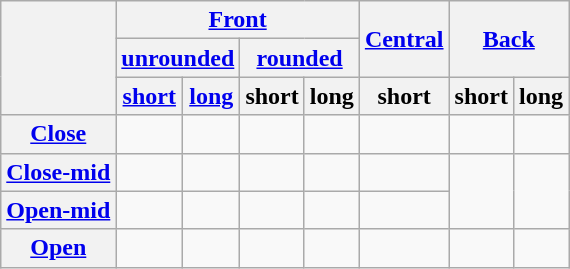<table class="wikitable" style=text-align:center>
<tr>
<th rowspan=3></th>
<th colspan=4><a href='#'>Front</a></th>
<th rowspan="2"><a href='#'>Central</a></th>
<th colspan=2 rowspan=2><a href='#'>Back</a></th>
</tr>
<tr class=small>
<th colspan=2><a href='#'>unrounded</a></th>
<th colspan=2><a href='#'>rounded</a></th>
</tr>
<tr class=small>
<th><a href='#'>short</a></th>
<th><a href='#'>long</a></th>
<th>short</th>
<th>long</th>
<th>short</th>
<th>short</th>
<th>long</th>
</tr>
<tr>
<th><a href='#'>Close</a></th>
<td></td>
<td></td>
<td></td>
<td></td>
<td></td>
<td></td>
<td></td>
</tr>
<tr>
<th><a href='#'>Close-mid</a></th>
<td></td>
<td></td>
<td></td>
<td></td>
<td></td>
<td rowspan="2"></td>
<td rowspan="2"></td>
</tr>
<tr>
<th><a href='#'>Open-mid</a></th>
<td></td>
<td></td>
<td></td>
<td></td>
<td></td>
</tr>
<tr>
<th><a href='#'>Open</a></th>
<td></td>
<td></td>
<td></td>
<td></td>
<td></td>
<td></td>
<td></td>
</tr>
</table>
